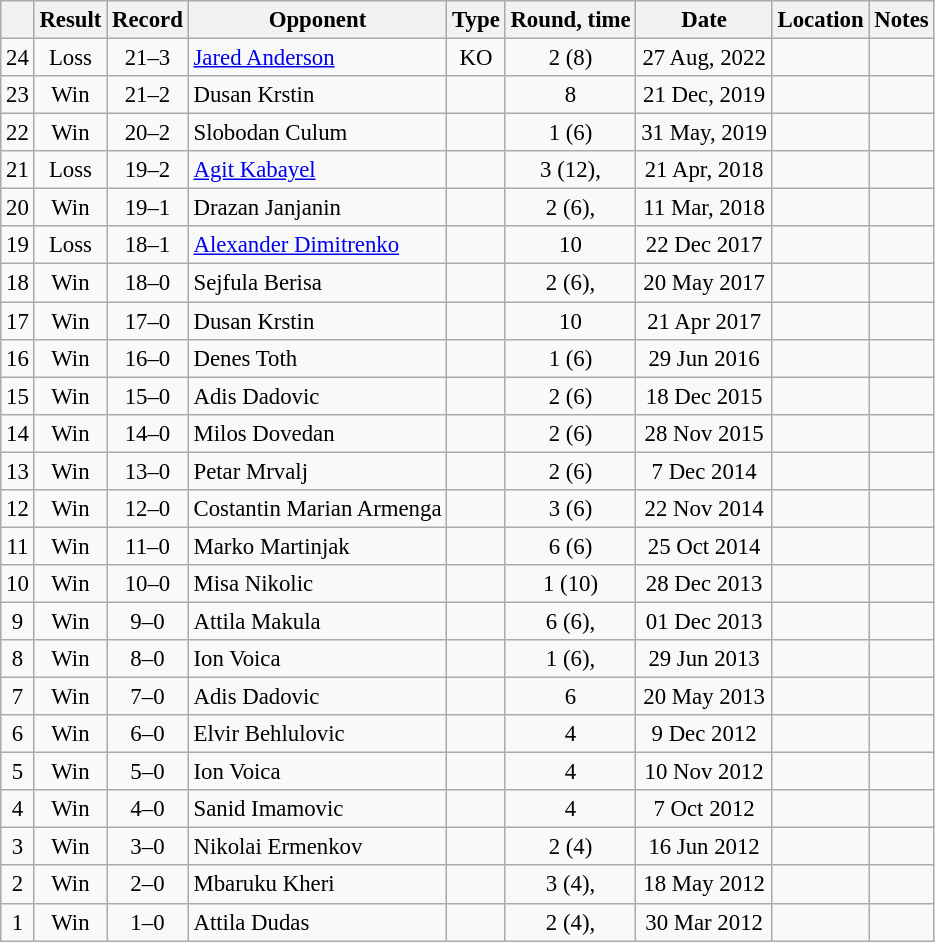<table class="wikitable" style="text-align:center; font-size:95%">
<tr>
<th></th>
<th>Result</th>
<th>Record</th>
<th>Opponent</th>
<th>Type</th>
<th>Round, time</th>
<th>Date</th>
<th>Location</th>
<th>Notes</th>
</tr>
<tr>
<td>24</td>
<td>Loss</td>
<td>21–3</td>
<td style="text-align:left;"> <a href='#'>Jared Anderson</a></td>
<td>KO</td>
<td>2 (8)</td>
<td>27 Aug, 2022</td>
<td style="text-align:left;"> </td>
<td></td>
</tr>
<tr>
<td>23</td>
<td>Win</td>
<td>21–2</td>
<td style="text-align:left;"> Dusan Krstin</td>
<td></td>
<td>8</td>
<td>21 Dec, 2019</td>
<td style="text-align:left;"> </td>
<td></td>
</tr>
<tr>
<td>22</td>
<td>Win</td>
<td>20–2</td>
<td style="text-align:left;"> Slobodan Culum</td>
<td></td>
<td>1 (6)</td>
<td>31 May, 2019</td>
<td style="text-align:left;"> </td>
<td></td>
</tr>
<tr>
<td>21</td>
<td>Loss</td>
<td>19–2</td>
<td style="text-align:left;"> <a href='#'>Agit Kabayel</a></td>
<td></td>
<td>3 (12), </td>
<td>21 Apr, 2018</td>
<td style="text-align:left;"> </td>
<td style="text-align:left;"></td>
</tr>
<tr>
<td>20</td>
<td>Win</td>
<td>19–1</td>
<td style="text-align:left;"> Drazan Janjanin</td>
<td></td>
<td>2 (6), </td>
<td>11 Mar, 2018</td>
<td style="text-align:left;"> </td>
<td></td>
</tr>
<tr>
<td>19</td>
<td>Loss</td>
<td>18–1</td>
<td style="text-align:left;"> <a href='#'>Alexander Dimitrenko</a></td>
<td></td>
<td>10</td>
<td>22 Dec 2017</td>
<td style="text-align:left;"> </td>
<td style="text-align:left;"></td>
</tr>
<tr>
<td>18</td>
<td>Win</td>
<td>18–0</td>
<td style="text-align:left;"> Sejfula Berisa</td>
<td></td>
<td>2 (6), </td>
<td>20 May 2017</td>
<td style="text-align:left;"> </td>
<td></td>
</tr>
<tr>
<td>17</td>
<td>Win</td>
<td>17–0</td>
<td style="text-align:left;"> Dusan Krstin</td>
<td></td>
<td>10</td>
<td>21 Apr 2017</td>
<td style="text-align:left;"> </td>
<td style="text-align:left;"></td>
</tr>
<tr>
<td>16</td>
<td>Win</td>
<td>16–0</td>
<td style="text-align:left;"> Denes Toth</td>
<td></td>
<td>1 (6)</td>
<td>29 Jun 2016</td>
<td style="text-align:left;"> </td>
<td></td>
</tr>
<tr>
<td>15</td>
<td>Win</td>
<td>15–0</td>
<td style="text-align:left;"> Adis Dadovic</td>
<td></td>
<td>2 (6)</td>
<td>18 Dec 2015</td>
<td style="text-align:left;"> </td>
<td></td>
</tr>
<tr>
<td>14</td>
<td>Win</td>
<td>14–0</td>
<td style="text-align:left;"> Milos Dovedan</td>
<td></td>
<td>2 (6)</td>
<td>28 Nov 2015</td>
<td style="text-align:left;"> </td>
<td></td>
</tr>
<tr>
<td>13</td>
<td>Win</td>
<td>13–0</td>
<td style="text-align:left;"> Petar Mrvalj</td>
<td></td>
<td>2 (6)</td>
<td>7 Dec 2014</td>
<td style="text-align:left;"> </td>
<td></td>
</tr>
<tr>
<td>12</td>
<td>Win</td>
<td>12–0</td>
<td style="text-align:left;"> Costantin Marian Armenga</td>
<td></td>
<td>3 (6)</td>
<td>22 Nov 2014</td>
<td style="text-align:left;"> </td>
<td></td>
</tr>
<tr>
<td>11</td>
<td>Win</td>
<td>11–0</td>
<td style="text-align:left;"> Marko Martinjak</td>
<td></td>
<td>6 (6)</td>
<td>25 Oct 2014</td>
<td style="text-align:left;"> </td>
<td></td>
</tr>
<tr>
<td>10</td>
<td>Win</td>
<td>10–0</td>
<td style="text-align:left;"> Misa Nikolic</td>
<td></td>
<td>1 (10)</td>
<td>28 Dec 2013</td>
<td style="text-align:left;"> </td>
<td style="text-align:left;"></td>
</tr>
<tr>
<td>9</td>
<td>Win</td>
<td>9–0</td>
<td style="text-align:left;"> Attila Makula</td>
<td></td>
<td>6 (6), </td>
<td>01 Dec 2013</td>
<td style="text-align:left;"> </td>
<td></td>
</tr>
<tr>
<td>8</td>
<td>Win</td>
<td>8–0</td>
<td style="text-align:left;"> Ion Voica</td>
<td></td>
<td>1 (6), </td>
<td>29 Jun 2013</td>
<td style="text-align:left;"> </td>
<td></td>
</tr>
<tr>
<td>7</td>
<td>Win</td>
<td>7–0</td>
<td style="text-align:left;"> Adis Dadovic</td>
<td></td>
<td>6</td>
<td>20 May 2013</td>
<td style="text-align:left;"> </td>
<td></td>
</tr>
<tr>
<td>6</td>
<td>Win</td>
<td>6–0</td>
<td style="text-align:left;"> Elvir Behlulovic</td>
<td></td>
<td>4</td>
<td>9 Dec 2012</td>
<td style="text-align:left;"> </td>
<td></td>
</tr>
<tr>
<td>5</td>
<td>Win</td>
<td>5–0</td>
<td style="text-align:left;"> Ion Voica</td>
<td></td>
<td>4</td>
<td>10 Nov 2012</td>
<td style="text-align:left;"> </td>
<td></td>
</tr>
<tr>
<td>4</td>
<td>Win</td>
<td>4–0</td>
<td style="text-align:left;"> Sanid Imamovic</td>
<td></td>
<td>4</td>
<td>7 Oct 2012</td>
<td style="text-align:left;"> </td>
<td></td>
</tr>
<tr>
<td>3</td>
<td>Win</td>
<td>3–0</td>
<td style="text-align:left;"> Nikolai Ermenkov</td>
<td></td>
<td>2 (4) </td>
<td>16 Jun 2012</td>
<td style="text-align:left;"> </td>
<td></td>
</tr>
<tr>
<td>2</td>
<td>Win</td>
<td>2–0</td>
<td style="text-align:left;"> Mbaruku Kheri</td>
<td></td>
<td>3 (4), </td>
<td>18 May 2012</td>
<td style="text-align:left;"> </td>
<td></td>
</tr>
<tr>
<td>1</td>
<td>Win</td>
<td>1–0</td>
<td style="text-align:left;"> Attila Dudas</td>
<td></td>
<td>2 (4), </td>
<td>30 Mar 2012</td>
<td style="text-align:left;"> </td>
<td style="text-align:left;"></td>
</tr>
</table>
